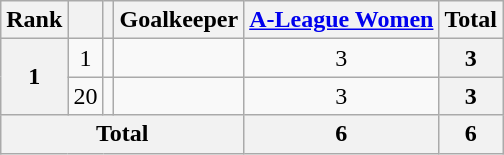<table class="wikitable" style="text-align:center">
<tr>
<th>Rank</th>
<th></th>
<th></th>
<th>Goalkeeper</th>
<th><a href='#'>A-League Women</a></th>
<th>Total</th>
</tr>
<tr>
<th rowspan="2">1</th>
<td>1</td>
<td></td>
<td align="left"></td>
<td>3</td>
<th>3</th>
</tr>
<tr>
<td>20</td>
<td></td>
<td align="left"></td>
<td>3</td>
<th>3</th>
</tr>
<tr>
<th colspan="4">Total</th>
<th>6</th>
<th>6</th>
</tr>
</table>
